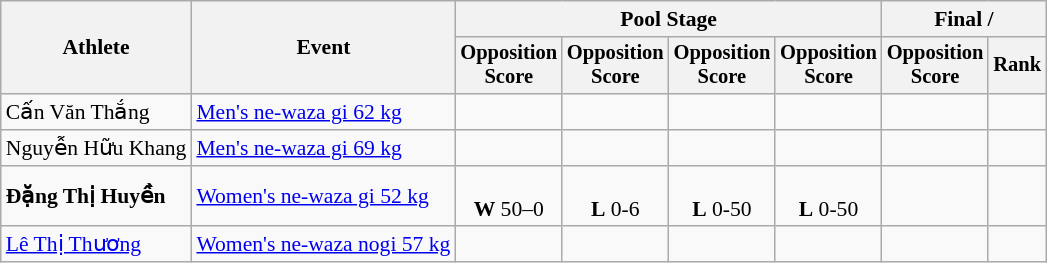<table class="wikitable" style="font-size:90%">
<tr>
<th rowspan=2>Athlete</th>
<th rowspan=2>Event</th>
<th colspan="4">Pool Stage</th>
<th colspan=2>Final / </th>
</tr>
<tr style="font-size:95%">
<th>Opposition<br>Score</th>
<th>Opposition<br>Score</th>
<th>Opposition<br>Score</th>
<th>Opposition<br>Score</th>
<th>Opposition<br>Score</th>
<th>Rank</th>
</tr>
<tr align="center">
<td align="left">Cấn Văn Thắng</td>
<td align="left"><a href='#'>Men's ne-waza gi 62 kg</a></td>
<td><br></td>
<td></td>
<td></td>
<td></td>
<td></td>
<td></td>
</tr>
<tr align="center">
<td align="left">Nguyễn Hữu Khang</td>
<td align="left"><a href='#'>Men's ne-waza gi 69 kg</a></td>
<td></td>
<td></td>
<td></td>
<td></td>
<td></td>
<td></td>
</tr>
<tr align=center>
<td align=left><strong>Đặng Thị Huyền</strong></td>
<td align=left><a href='#'>Women's ne-waza gi 52 kg</a></td>
<td><br><strong>W</strong> 50–0</td>
<td><br><strong>L</strong> 0-6</td>
<td><br><strong>L</strong> 0-50</td>
<td><br> <strong>L</strong> 0-50</td>
<td></td>
<td align=center></td>
</tr>
<tr align="center">
<td align="left"><a href='#'>Lê Thị Thương</a></td>
<td align="left"><a href='#'>Women's ne-waza nogi 57 kg</a></td>
<td></td>
<td></td>
<td></td>
<td></td>
<td></td>
<td></td>
</tr>
</table>
